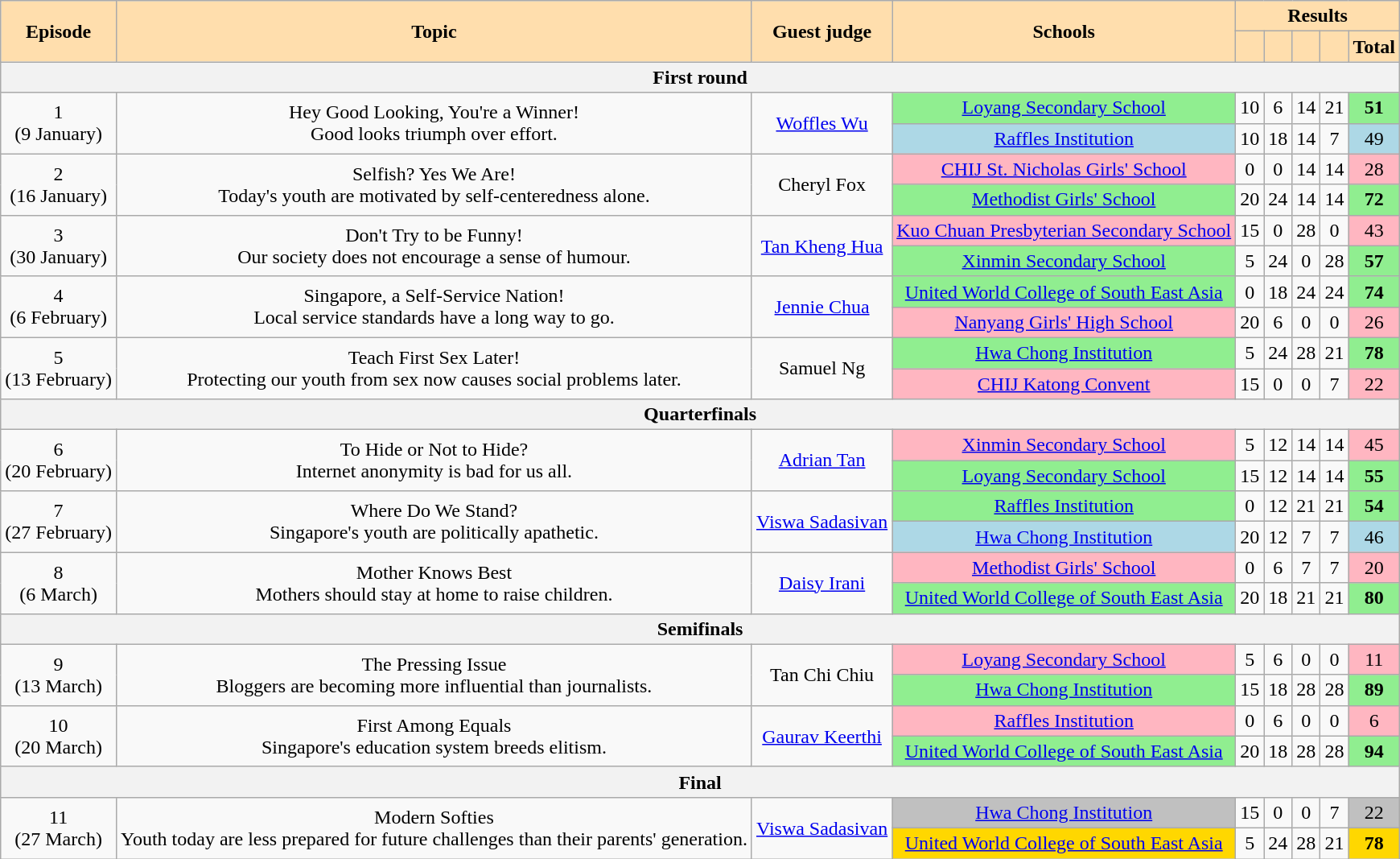<table class="wikitable unsortable" style="text-align:center;">
<tr>
<th rowspan="2" style="text-align:center; background-color:navajowhite;">Episode</th>
<th rowspan="2" style="text-align:center; background-color:navajowhite;" scope="col">Topic</th>
<th rowspan="2" style="text-align:center; background-color:navajowhite;">Guest judge</th>
<th rowspan="2" style="text-align:center; background-color:navajowhite;">Schools</th>
<th colspan="5" style="text-align:center; background-color:navajowhite;">Results</th>
</tr>
<tr>
<th scope="col" style="text-align:center; background-color:navajowhite;"></th>
<th scope="col" style="text-align:center; background-color:navajowhite;"></th>
<th scope="col" style="text-align:center; background-color:navajowhite;"></th>
<th scope="col" style="text-align:center; background-color:navajowhite;"></th>
<th scope="col" style="text-align:center; background-color:navajowhite;">Total</th>
</tr>
<tr>
<th scope="col" colspan="9">First round</th>
</tr>
<tr>
<td rowspan=2>1 <br>(9 January)</td>
<td rowspan=2>Hey Good Looking, You're a Winner! <br> Good looks triumph over effort.</td>
<td rowspan=2><a href='#'>Woffles Wu</a></td>
<td bgcolor=lightgreen><a href='#'>Loyang Secondary School</a></td>
<td>10</td>
<td>6</td>
<td>14</td>
<td>21</td>
<td bgcolor=lightgreen><strong>51</strong></td>
</tr>
<tr>
<td bgcolor=lightblue><a href='#'>Raffles Institution</a></td>
<td>10</td>
<td>18</td>
<td>14</td>
<td>7</td>
<td bgcolor=lightblue>49</td>
</tr>
<tr>
<td rowspan=2>2 <br>(16 January)</td>
<td rowspan=2>Selfish? Yes We Are! <br> Today's youth are motivated by self-centeredness alone.</td>
<td rowspan=2>Cheryl Fox</td>
<td bgcolor=lightpink><a href='#'>CHIJ St. Nicholas Girls' School</a></td>
<td>0</td>
<td>0</td>
<td>14</td>
<td>14</td>
<td bgcolor=lightpink>28</td>
</tr>
<tr>
<td bgcolor=lightgreen><a href='#'>Methodist Girls' School</a></td>
<td>20</td>
<td>24</td>
<td>14</td>
<td>14</td>
<td bgcolor=lightgreen><strong>72</strong></td>
</tr>
<tr>
<td rowspan=2>3 <br>(30 January)</td>
<td rowspan=2>Don't Try to be Funny! <br> Our society does not encourage a sense of humour.</td>
<td rowspan=2><a href='#'>Tan Kheng Hua</a></td>
<td bgcolor=lightpink><a href='#'>Kuo Chuan Presbyterian Secondary School</a></td>
<td>15</td>
<td>0</td>
<td>28</td>
<td>0</td>
<td bgcolor=lightpink>43</td>
</tr>
<tr>
<td bgcolor=lightgreen><a href='#'>Xinmin Secondary School</a></td>
<td>5</td>
<td>24</td>
<td>0</td>
<td>28</td>
<td bgcolor=lightgreen><strong>57</strong></td>
</tr>
<tr>
<td rowspan=2>4 <br>(6 February)</td>
<td rowspan=2>Singapore, a Self-Service Nation! <br> Local service standards have a long way to go.</td>
<td rowspan=2><a href='#'>Jennie Chua</a></td>
<td bgcolor=lightgreen><a href='#'>United World College of South East Asia</a></td>
<td>0</td>
<td>18</td>
<td>24</td>
<td>24</td>
<td bgcolor=lightgreen><strong>74</strong></td>
</tr>
<tr>
<td bgcolor=lightpink><a href='#'>Nanyang Girls' High School</a></td>
<td>20</td>
<td>6</td>
<td>0</td>
<td>0</td>
<td bgcolor=lightpink>26</td>
</tr>
<tr>
<td rowspan=2>5 <br>(13 February)</td>
<td rowspan=2>Teach First Sex Later! <br> Protecting our youth from sex now causes social problems later.</td>
<td rowspan=2>Samuel Ng</td>
<td bgcolor=lightgreen><a href='#'>Hwa Chong Institution</a></td>
<td>5</td>
<td>24</td>
<td>28</td>
<td>21</td>
<td bgcolor=lightgreen><strong>78</strong></td>
</tr>
<tr>
<td bgcolor=lightpink><a href='#'>CHIJ Katong Convent</a></td>
<td>15</td>
<td>0</td>
<td>0</td>
<td>7</td>
<td bgcolor=lightpink>22</td>
</tr>
<tr>
<th scope="col" colspan="9">Quarterfinals</th>
</tr>
<tr>
<td rowspan=2>6 <br>(20 February)</td>
<td rowspan=2>To Hide or Not to Hide? <br> Internet anonymity is bad for us all.</td>
<td rowspan=2><a href='#'>Adrian Tan</a></td>
<td bgcolor=lightpink><a href='#'>Xinmin Secondary School</a></td>
<td>5</td>
<td>12</td>
<td>14</td>
<td>14</td>
<td bgcolor=lightpink>45</td>
</tr>
<tr>
<td bgcolor=lightgreen><a href='#'>Loyang Secondary School</a></td>
<td>15</td>
<td>12</td>
<td>14</td>
<td>14</td>
<td bgcolor=lightgreen><strong>55</strong></td>
</tr>
<tr>
<td rowspan=2>7 <br>(27 February)</td>
<td rowspan=2>Where Do We Stand? <br> Singapore's youth are politically apathetic.</td>
<td rowspan=2><a href='#'>Viswa Sadasivan</a></td>
<td bgcolor=lightgreen><a href='#'>Raffles Institution</a></td>
<td>0</td>
<td>12</td>
<td>21</td>
<td>21</td>
<td bgcolor=lightgreen><strong>54</strong></td>
</tr>
<tr>
<td bgcolor=lightblue><a href='#'>Hwa Chong Institution</a></td>
<td>20</td>
<td>12</td>
<td>7</td>
<td>7</td>
<td bgcolor=lightblue>46</td>
</tr>
<tr>
<td rowspan=2>8 <br>(6 March)</td>
<td rowspan=2>Mother Knows Best <br> Mothers should stay at home to raise children.</td>
<td rowspan=2><a href='#'>Daisy Irani</a></td>
<td bgcolor=lightpink><a href='#'>Methodist Girls' School</a></td>
<td>0</td>
<td>6</td>
<td>7</td>
<td>7</td>
<td bgcolor=lightpink>20</td>
</tr>
<tr>
<td bgcolor=lightgreen><a href='#'>United World College of South East Asia</a></td>
<td>20</td>
<td>18</td>
<td>21</td>
<td>21</td>
<td bgcolor=lightgreen><strong>80</strong></td>
</tr>
<tr>
<th scope="col" colspan="9">Semifinals</th>
</tr>
<tr>
<td rowspan=2>9 <br>(13 March)</td>
<td rowspan=2>The Pressing Issue <br> Bloggers are becoming more influential than journalists.</td>
<td rowspan=2>Tan Chi Chiu</td>
<td bgcolor=lightpink><a href='#'>Loyang Secondary School</a></td>
<td>5</td>
<td>6</td>
<td>0</td>
<td>0</td>
<td bgcolor=lightpink>11</td>
</tr>
<tr>
<td bgcolor=lightgreen><a href='#'>Hwa Chong Institution</a></td>
<td>15</td>
<td>18</td>
<td>28</td>
<td>28</td>
<td bgcolor=lightgreen><strong>89</strong></td>
</tr>
<tr>
<td rowspan=2>10 <br>(20 March)</td>
<td rowspan=2>First Among Equals <br> Singapore's education system breeds elitism.</td>
<td rowspan=2><a href='#'>Gaurav Keerthi</a></td>
<td bgcolor=lightpink><a href='#'>Raffles Institution</a></td>
<td>0</td>
<td>6</td>
<td>0</td>
<td>0</td>
<td bgcolor=lightpink>6</td>
</tr>
<tr>
<td bgcolor=lightgreen><a href='#'>United World College of South East Asia</a></td>
<td>20</td>
<td>18</td>
<td>28</td>
<td>28</td>
<td bgcolor=lightgreen><strong>94</strong></td>
</tr>
<tr>
<th scope="col" colspan="9">Final</th>
</tr>
<tr>
<td rowspan=2>11 <br>(27 March)</td>
<td rowspan=2>Modern Softies <br> Youth today are less prepared for future challenges than their parents' generation.</td>
<td rowspan=2><a href='#'>Viswa Sadasivan</a></td>
<td bgcolor=silver><a href='#'>Hwa Chong Institution</a></td>
<td>15</td>
<td>0</td>
<td>0</td>
<td>7</td>
<td bgcolor=silver>22</td>
</tr>
<tr>
<td bgcolor=gold><a href='#'>United World College of South East Asia</a></td>
<td>5</td>
<td>24</td>
<td>28</td>
<td>21</td>
<td bgcolor=gold><strong>78</strong></td>
</tr>
</table>
